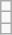<table class="wikitable">
<tr>
<td></td>
</tr>
<tr>
<td></td>
</tr>
<tr>
<td></td>
</tr>
</table>
